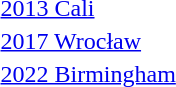<table>
<tr>
<td><a href='#'>2013 Cali</a></td>
<td></td>
<td></td>
<td></td>
</tr>
<tr>
<td><a href='#'>2017 Wrocław</a></td>
<td></td>
<td></td>
<td></td>
</tr>
<tr>
<td><a href='#'>2022 Birmingham</a></td>
<td></td>
<td></td>
<td></td>
</tr>
</table>
